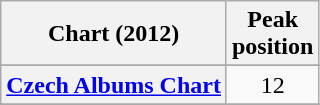<table class="wikitable sortable plainrowheaders">
<tr>
<th>Chart (2012)</th>
<th>Peak<br>position</th>
</tr>
<tr>
</tr>
<tr>
</tr>
<tr>
</tr>
<tr>
</tr>
<tr>
</tr>
<tr>
<th scope="row"><a href='#'>Czech Albums Chart</a></th>
<td style="text-align:center;">12</td>
</tr>
<tr>
</tr>
<tr>
</tr>
<tr>
</tr>
<tr>
</tr>
<tr>
</tr>
<tr>
</tr>
<tr>
</tr>
<tr>
</tr>
<tr>
</tr>
<tr>
</tr>
<tr>
</tr>
<tr>
</tr>
<tr>
</tr>
<tr>
</tr>
<tr>
</tr>
<tr>
</tr>
</table>
